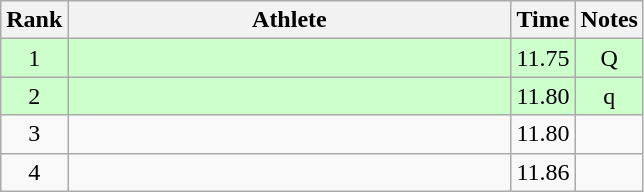<table class="wikitable" style="text-align:center">
<tr>
<th>Rank</th>
<th Style="width:18em">Athlete</th>
<th>Time</th>
<th>Notes</th>
</tr>
<tr style="background:#cfc">
<td>1</td>
<td style="text-align:left"></td>
<td>11.75</td>
<td>Q</td>
</tr>
<tr style="background:#cfc">
<td>2</td>
<td style="text-align:left"></td>
<td>11.80</td>
<td>q</td>
</tr>
<tr>
<td>3</td>
<td style="text-align:left"></td>
<td>11.80</td>
<td></td>
</tr>
<tr>
<td>4</td>
<td style="text-align:left"></td>
<td>11.86</td>
<td></td>
</tr>
</table>
